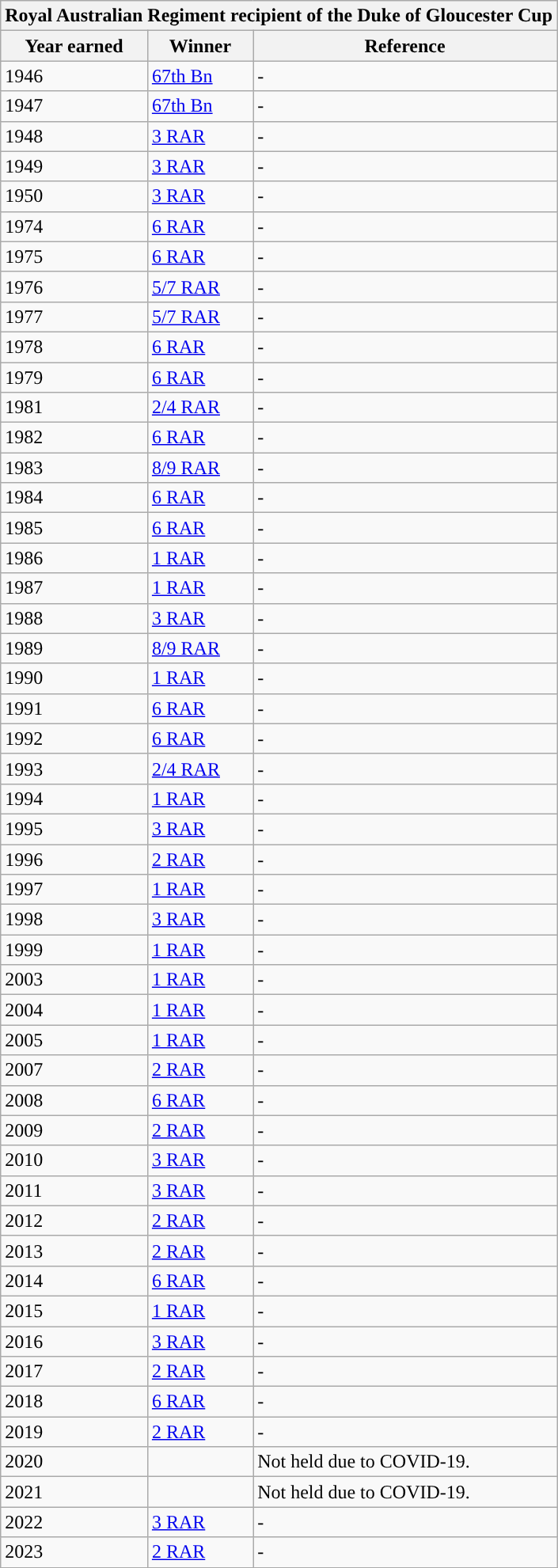<table class="wikitable sortable collapsible collapsed" border="1">
<tr>
<th colspan="3" align="center">Royal Australian Regiment recipient of the Duke of Gloucester Cup</th>
</tr>
<tr>
<th>Year earned</th>
<th>Winner</th>
<th>Reference</th>
</tr>
<tr>
<td>1946</td>
<td><a href='#'>67th Bn</a></td>
<td>-</td>
</tr>
<tr>
<td>1947</td>
<td><a href='#'>67th Bn</a></td>
<td>-</td>
</tr>
<tr>
<td>1948</td>
<td><a href='#'>3 RAR</a></td>
<td>-</td>
</tr>
<tr>
<td>1949</td>
<td><a href='#'>3 RAR</a></td>
<td>-</td>
</tr>
<tr>
<td>1950</td>
<td><a href='#'>3 RAR</a></td>
<td>-</td>
</tr>
<tr>
<td>1974</td>
<td><a href='#'>6 RAR</a></td>
<td>-</td>
</tr>
<tr>
<td>1975</td>
<td><a href='#'>6 RAR</a></td>
<td>-</td>
</tr>
<tr>
<td>1976</td>
<td><a href='#'>5/7 RAR</a></td>
<td>-</td>
</tr>
<tr>
<td>1977</td>
<td><a href='#'>5/7 RAR</a></td>
<td>-</td>
</tr>
<tr>
<td>1978</td>
<td><a href='#'>6 RAR</a></td>
<td>-</td>
</tr>
<tr>
<td>1979</td>
<td><a href='#'>6 RAR</a></td>
<td>-</td>
</tr>
<tr>
<td>1981</td>
<td><a href='#'>2/4 RAR</a></td>
<td>-</td>
</tr>
<tr>
<td>1982</td>
<td><a href='#'>6 RAR</a></td>
<td>-</td>
</tr>
<tr>
<td>1983</td>
<td><a href='#'>8/9 RAR</a></td>
<td>‐</td>
</tr>
<tr>
<td>1984</td>
<td><a href='#'>6 RAR</a></td>
<td>-</td>
</tr>
<tr>
<td>1985</td>
<td><a href='#'>6 RAR</a></td>
<td>-</td>
</tr>
<tr>
<td>1986</td>
<td><a href='#'>1 RAR</a></td>
<td>-</td>
</tr>
<tr>
<td>1987</td>
<td><a href='#'>1 RAR</a></td>
<td>-</td>
</tr>
<tr>
<td>1988</td>
<td><a href='#'>3 RAR</a></td>
<td>-</td>
</tr>
<tr>
<td>1989</td>
<td><a href='#'>8/9 RAR</a></td>
<td>-</td>
</tr>
<tr>
<td>1990</td>
<td><a href='#'>1 RAR</a></td>
<td>-</td>
</tr>
<tr>
<td>1991</td>
<td><a href='#'>6 RAR</a></td>
<td>-</td>
</tr>
<tr>
<td>1992</td>
<td><a href='#'>6 RAR</a></td>
<td>-</td>
</tr>
<tr>
<td>1993</td>
<td><a href='#'>2/4 RAR</a></td>
<td>-</td>
</tr>
<tr>
<td>1994</td>
<td><a href='#'>1 RAR</a></td>
<td>-</td>
</tr>
<tr>
<td>1995</td>
<td><a href='#'>3 RAR</a></td>
<td>-</td>
</tr>
<tr>
<td>1996</td>
<td><a href='#'>2 RAR</a></td>
<td>-</td>
</tr>
<tr>
<td>1997</td>
<td><a href='#'>1 RAR</a></td>
<td>-</td>
</tr>
<tr>
<td>1998</td>
<td><a href='#'>3 RAR</a></td>
<td>-</td>
</tr>
<tr>
<td>1999</td>
<td><a href='#'>1 RAR</a></td>
<td>-</td>
</tr>
<tr>
<td>2003</td>
<td><a href='#'>1 RAR</a></td>
<td>-</td>
</tr>
<tr>
<td>2004</td>
<td><a href='#'>1 RAR</a></td>
<td>-</td>
</tr>
<tr>
<td>2005</td>
<td><a href='#'>1 RAR</a></td>
<td>-</td>
</tr>
<tr>
<td>2007</td>
<td><a href='#'>2 RAR</a></td>
<td>-</td>
</tr>
<tr>
<td>2008</td>
<td><a href='#'>6 RAR</a></td>
<td>-</td>
</tr>
<tr>
<td>2009</td>
<td><a href='#'>2 RAR</a></td>
<td>-</td>
</tr>
<tr>
<td>2010</td>
<td><a href='#'>3 RAR</a></td>
<td>-</td>
</tr>
<tr>
<td>2011</td>
<td><a href='#'>3 RAR</a></td>
<td>-</td>
</tr>
<tr>
<td>2012</td>
<td><a href='#'>2 RAR</a></td>
<td>-</td>
</tr>
<tr>
<td>2013</td>
<td><a href='#'>2 RAR</a></td>
<td>-</td>
</tr>
<tr>
<td>2014</td>
<td><a href='#'>6 RAR</a></td>
<td>-</td>
</tr>
<tr>
<td>2015</td>
<td><a href='#'>1 RAR</a></td>
<td>-</td>
</tr>
<tr>
<td>2016</td>
<td><a href='#'>3 RAR</a></td>
<td>-</td>
</tr>
<tr>
<td>2017</td>
<td><a href='#'>2 RAR</a></td>
<td>-</td>
</tr>
<tr>
<td>2018</td>
<td><a href='#'>6 RAR</a></td>
<td>-</td>
</tr>
<tr>
<td>2019</td>
<td><a href='#'>2 RAR</a></td>
<td>-</td>
</tr>
<tr>
<td>2020</td>
<td></td>
<td>Not held due to COVID-19.</td>
</tr>
<tr>
<td>2021</td>
<td></td>
<td>Not held due to COVID-19.</td>
</tr>
<tr>
<td>2022</td>
<td><a href='#'>3 RAR</a></td>
<td>-</td>
</tr>
<tr>
<td>2023</td>
<td><a href='#'>2 RAR</a></td>
<td>-</td>
</tr>
<tr>
</tr>
</table>
